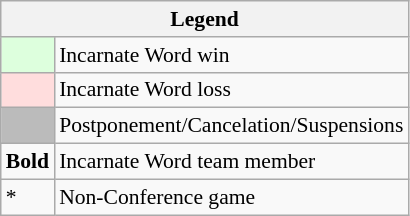<table class="wikitable" style="font-size:90%">
<tr>
<th colspan="2">Legend</th>
</tr>
<tr>
<td bgcolor="#ddffdd"> </td>
<td>Incarnate Word win</td>
</tr>
<tr>
<td bgcolor="#ffdddd"> </td>
<td>Incarnate Word loss</td>
</tr>
<tr>
<td bgcolor="#bbbbbb"> </td>
<td>Postponement/Cancelation/Suspensions</td>
</tr>
<tr>
<td><strong>Bold</strong></td>
<td>Incarnate Word team member</td>
</tr>
<tr>
<td>*</td>
<td>Non-Conference game</td>
</tr>
</table>
